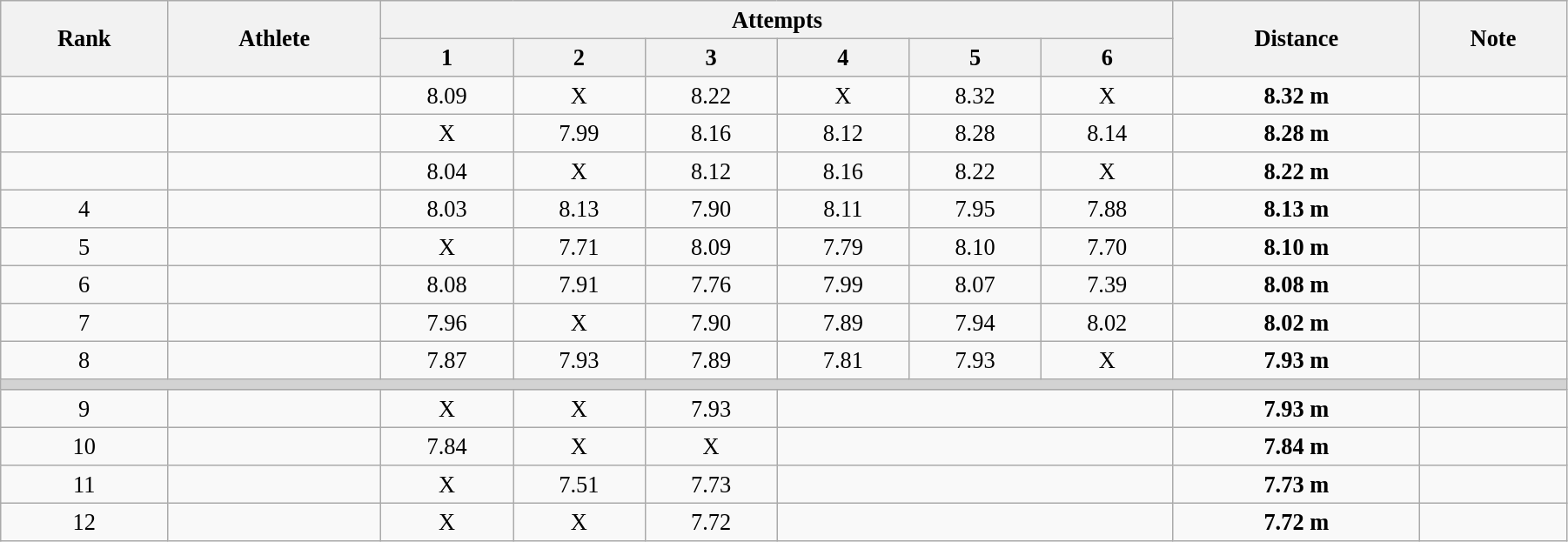<table class="wikitable" style=" text-align:center; font-size:110%;" width="95%">
<tr>
<th rowspan="2">Rank</th>
<th rowspan="2">Athlete</th>
<th colspan="6">Attempts</th>
<th rowspan="2">Distance</th>
<th rowspan="2">Note</th>
</tr>
<tr>
<th>1</th>
<th>2</th>
<th>3</th>
<th>4</th>
<th>5</th>
<th>6</th>
</tr>
<tr>
<td></td>
<td align=left></td>
<td>8.09</td>
<td>X</td>
<td>8.22</td>
<td>X</td>
<td>8.32</td>
<td>X</td>
<td><strong>8.32 m</strong></td>
<td></td>
</tr>
<tr>
<td></td>
<td align=left></td>
<td>X</td>
<td>7.99</td>
<td>8.16</td>
<td>8.12</td>
<td>8.28</td>
<td>8.14</td>
<td><strong>8.28 m</strong></td>
<td></td>
</tr>
<tr>
<td></td>
<td align=left></td>
<td>8.04</td>
<td>X</td>
<td>8.12</td>
<td>8.16</td>
<td>8.22</td>
<td>X</td>
<td><strong>8.22 m</strong></td>
<td></td>
</tr>
<tr>
<td>4</td>
<td align=left></td>
<td>8.03</td>
<td>8.13</td>
<td>7.90</td>
<td>8.11</td>
<td>7.95</td>
<td>7.88</td>
<td><strong>8.13 m</strong></td>
<td></td>
</tr>
<tr>
<td>5</td>
<td align=left></td>
<td>X</td>
<td>7.71</td>
<td>8.09</td>
<td>7.79</td>
<td>8.10</td>
<td>7.70</td>
<td><strong>8.10 m</strong></td>
<td></td>
</tr>
<tr>
<td>6</td>
<td align=left></td>
<td>8.08</td>
<td>7.91</td>
<td>7.76</td>
<td>7.99</td>
<td>8.07</td>
<td>7.39</td>
<td><strong>8.08 m</strong></td>
<td></td>
</tr>
<tr>
<td>7</td>
<td align=left></td>
<td>7.96</td>
<td>X</td>
<td>7.90</td>
<td>7.89</td>
<td>7.94</td>
<td>8.02</td>
<td><strong>8.02 m</strong></td>
<td></td>
</tr>
<tr>
<td>8</td>
<td align=left></td>
<td>7.87</td>
<td>7.93</td>
<td>7.89</td>
<td>7.81</td>
<td>7.93</td>
<td>X</td>
<td><strong>7.93 m</strong></td>
<td></td>
</tr>
<tr>
<td colspan=10 bgcolor=lightgray></td>
</tr>
<tr>
<td>9</td>
<td align=left></td>
<td>X</td>
<td>X</td>
<td>7.93</td>
<td colspan=3></td>
<td><strong>7.93 m</strong></td>
<td></td>
</tr>
<tr>
<td>10</td>
<td align=left></td>
<td>7.84</td>
<td>X</td>
<td>X</td>
<td colspan=3></td>
<td><strong>7.84 m</strong></td>
<td></td>
</tr>
<tr>
<td>11</td>
<td align=left></td>
<td>X</td>
<td>7.51</td>
<td>7.73</td>
<td colspan=3></td>
<td><strong>7.73 m</strong></td>
<td></td>
</tr>
<tr>
<td>12</td>
<td align=left></td>
<td>X</td>
<td>X</td>
<td>7.72</td>
<td colspan=3></td>
<td><strong>7.72 m</strong></td>
<td></td>
</tr>
</table>
